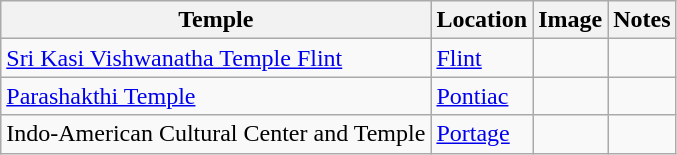<table class="wikitable sortable" id="tableTempleWikiMI">
<tr>
<th>Temple</th>
<th>Location</th>
<th>Image</th>
<th>Notes</th>
</tr>
<tr>
<td><a href='#'>Sri Kasi Vishwanatha Temple Flint</a></td>
<td><a href='#'>Flint</a><br><small></small></td>
<td></td>
<td></td>
</tr>
<tr>
<td><a href='#'>Parashakthi Temple</a></td>
<td><a href='#'>Pontiac</a></td>
<td></td>
<td></td>
</tr>
<tr>
<td>Indo-American Cultural Center and Temple</td>
<td><a href='#'>Portage</a></td>
<td></td>
</tr>
</table>
